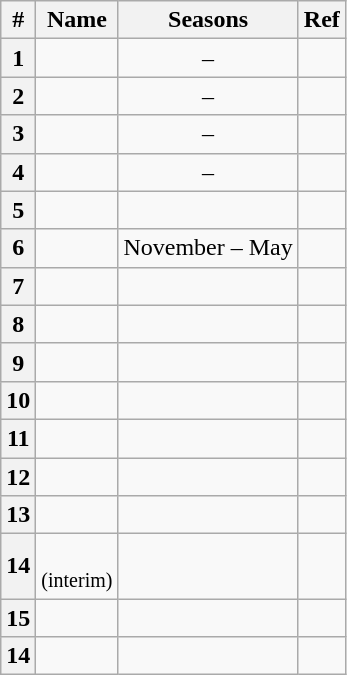<table class="wikitable sortable" style="text-align:center">
<tr>
<th scope="col">#</th>
<th scope="col">Name</th>
<th scope="col">Seasons</th>
<th scope="col">Ref</th>
</tr>
<tr>
<th scope="row">1</th>
<td align="left"></td>
<td>–</td>
<td></td>
</tr>
<tr>
<th scope="row">2</th>
<td align="left"></td>
<td>–</td>
<td></td>
</tr>
<tr>
<th scope="row">3</th>
<td align="left"></td>
<td>–</td>
<td></td>
</tr>
<tr>
<th scope="row">4</th>
<td align="left"></td>
<td>–</td>
<td></td>
</tr>
<tr>
<th scope="row">5</th>
<td align="left"></td>
<td></td>
<td></td>
</tr>
<tr>
<th scope="row">6</th>
<td align="left"></td>
<td>November  – May </td>
<td></td>
</tr>
<tr>
<th scope="row">7</th>
<td align="left"></td>
<td></td>
<td></td>
</tr>
<tr>
<th scope="row">8</th>
<td align="left"></td>
<td></td>
<td></td>
</tr>
<tr>
<th scope="row">9</th>
<td align="left"></td>
<td></td>
<td></td>
</tr>
<tr>
<th scope="row">10</th>
<td align="left"></td>
<td></td>
<td></td>
</tr>
<tr>
<th scope="row">11</th>
<td align="left"></td>
<td></td>
<td></td>
</tr>
<tr>
<th scope="row">12</th>
<td align="left"></td>
<td></td>
<td></td>
</tr>
<tr>
<th scope="row">13</th>
<td align="left"></td>
<td></td>
<td></td>
</tr>
<tr>
<th scope="row">14</th>
<td align="left"> <br><small>(interim)</small></td>
<td></td>
<td></td>
</tr>
<tr>
<th scope="row">15</th>
<td align="left"></td>
<td></td>
<td></td>
</tr>
<tr>
<th scope="row">14</th>
<td align="left"></td>
<td></td>
<td></td>
</tr>
</table>
